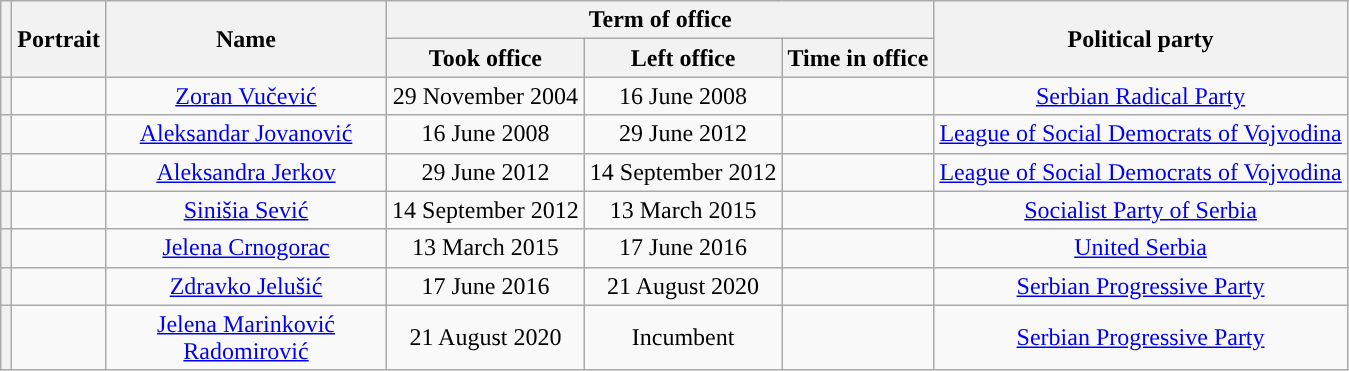<table class="wikitable" style="text-align:center;">
<tr>
<th rowspan=2></th>
<th rowspan=2>Portrait</th>
<th rowspan=2 width=180>Name<br></th>
<th colspan=3>Term of office</th>
<th rowspan=2>Political party</th>
</tr>
<tr>
<th>Took office</th>
<th>Left office</th>
<th>Time in office</th>
</tr>
<tr>
<th style="background:"></th>
<td></td>
<td><a href='#'>Zoran Vučević</a></td>
<td>29 November 2004</td>
<td>16 June 2008</td>
<td></td>
<td><a href='#'>Serbian Radical Party</a></td>
</tr>
<tr>
<th style="background:"></th>
<td></td>
<td><a href='#'>Aleksandar Jovanović</a><br></td>
<td>16 June 2008</td>
<td>29 June 2012</td>
<td></td>
<td><a href='#'>League of Social Democrats of Vojvodina</a></td>
</tr>
<tr>
<th style="background:"></th>
<td></td>
<td><a href='#'>Aleksandra Jerkov</a><br></td>
<td>29 June 2012</td>
<td>14 September 2012</td>
<td></td>
<td><a href='#'>League of Social Democrats of Vojvodina</a></td>
</tr>
<tr>
<th style="background:"></th>
<td></td>
<td><a href='#'>Sinišia Sević</a><br></td>
<td>14 September 2012</td>
<td>13 March 2015</td>
<td></td>
<td><a href='#'>Socialist Party of Serbia</a></td>
</tr>
<tr>
<th style="background:"></th>
<td></td>
<td><a href='#'>Jelena Crnogorac</a><br></td>
<td>13 March 2015</td>
<td>17 June 2016</td>
<td></td>
<td><a href='#'>United Serbia</a></td>
</tr>
<tr>
<th style="background:"></th>
<td></td>
<td><a href='#'>Zdravko Jelušić</a><br></td>
<td>17 June 2016</td>
<td>21 August 2020</td>
<td></td>
<td><a href='#'>Serbian Progressive Party</a></td>
</tr>
<tr>
<th style="background:"></th>
<td></td>
<td><a href='#'>Jelena Marinković Radomirović</a><br></td>
<td>21 August 2020</td>
<td>Incumbent</td>
<td></td>
<td><a href='#'>Serbian Progressive Party</a></td>
</tr>
</table>
